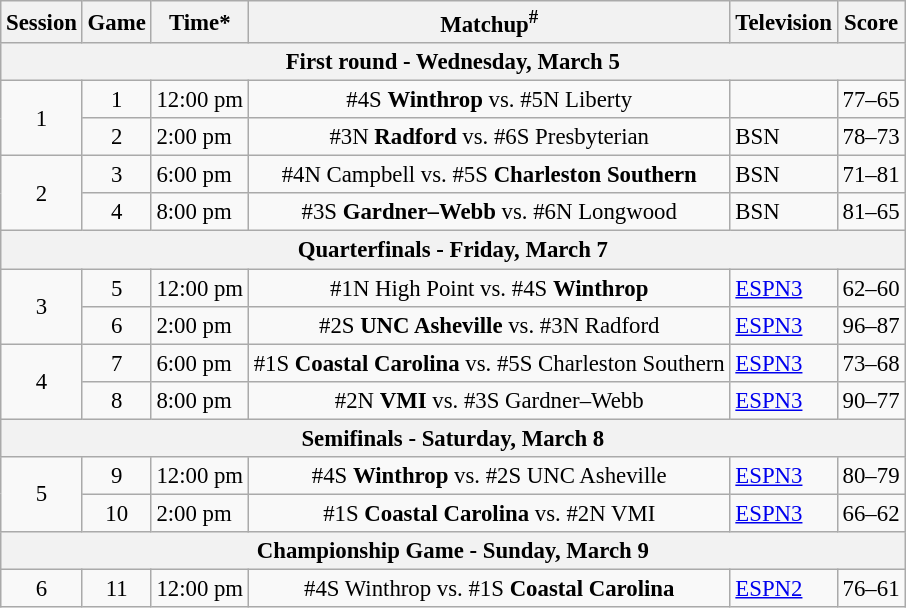<table class="wikitable" style="font-size: 95%">
<tr>
<th>Session</th>
<th>Game</th>
<th>Time*</th>
<th>Matchup<sup>#</sup></th>
<th>Television</th>
<th>Score</th>
</tr>
<tr>
<th colspan=6>First round - Wednesday, March 5</th>
</tr>
<tr>
<td rowspan=2 align=center>1</td>
<td align=center>1</td>
<td>12:00 pm</td>
<td align=center>#4S <strong>Winthrop</strong> vs. #5N Liberty</td>
<td></td>
<td>77–65</td>
</tr>
<tr>
<td align=center>2</td>
<td>2:00 pm</td>
<td align=center>#3N <strong>Radford</strong> vs. #6S Presbyterian</td>
<td>BSN</td>
<td>78–73</td>
</tr>
<tr>
<td rowspan=2 align=center>2</td>
<td align=center>3</td>
<td>6:00 pm</td>
<td align=center>#4N Campbell vs. #5S <strong>Charleston Southern</strong></td>
<td>BSN</td>
<td>71–81</td>
</tr>
<tr>
<td align=center>4</td>
<td>8:00 pm</td>
<td align=center>#3S <strong>Gardner–Webb</strong> vs. #6N Longwood</td>
<td>BSN</td>
<td>81–65</td>
</tr>
<tr>
<th colspan=6>Quarterfinals - Friday, March 7</th>
</tr>
<tr>
<td rowspan=2 align=center>3</td>
<td align=center>5</td>
<td>12:00 pm</td>
<td align=center>#1N High Point vs. #4S <strong>Winthrop</strong></td>
<td><a href='#'>ESPN3</a></td>
<td>62–60</td>
</tr>
<tr>
<td align=center>6</td>
<td>2:00 pm</td>
<td align=center>#2S <strong>UNC Asheville</strong> vs. #3N Radford</td>
<td><a href='#'>ESPN3</a></td>
<td>96–87</td>
</tr>
<tr>
<td rowspan=2 align=center>4</td>
<td align=center>7</td>
<td>6:00 pm</td>
<td align=center>#1S <strong>Coastal Carolina</strong> vs. #5S Charleston Southern</td>
<td><a href='#'>ESPN3</a></td>
<td>73–68</td>
</tr>
<tr>
<td align=center>8</td>
<td>8:00 pm</td>
<td align=center>#2N <strong>VMI</strong> vs. #3S Gardner–Webb</td>
<td><a href='#'>ESPN3</a></td>
<td>90–77</td>
</tr>
<tr>
<th colspan=6>Semifinals - Saturday, March 8</th>
</tr>
<tr>
<td rowspan=2 align=center>5</td>
<td align=center>9</td>
<td>12:00 pm</td>
<td align=center>#4S <strong>Winthrop</strong> vs. #2S UNC Asheville</td>
<td><a href='#'>ESPN3</a></td>
<td>80–79</td>
</tr>
<tr>
<td align=center>10</td>
<td>2:00 pm</td>
<td align=center>#1S <strong>Coastal Carolina</strong> vs. #2N VMI</td>
<td><a href='#'>ESPN3</a></td>
<td>66–62</td>
</tr>
<tr>
<th colspan=6>Championship Game - Sunday, March 9</th>
</tr>
<tr>
<td align=center>6</td>
<td align=center>11</td>
<td>12:00 pm</td>
<td align=center>#4S Winthrop vs. #1S <strong>Coastal Carolina</strong></td>
<td><a href='#'>ESPN2</a></td>
<td>76–61</td>
</tr>
</table>
